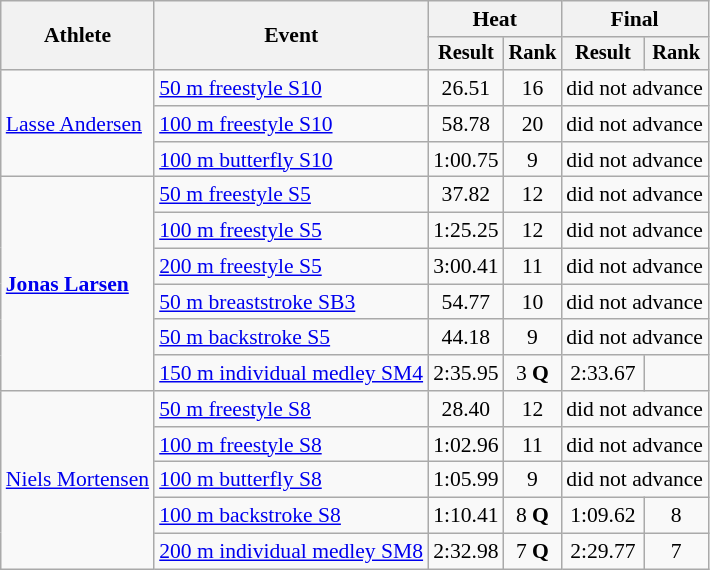<table class="wikitable" style="font-size:90%">
<tr>
<th rowspan="2">Athlete</th>
<th rowspan="2">Event</th>
<th colspan=2>Heat</th>
<th colspan=2>Final</th>
</tr>
<tr style="font-size:95%">
<th>Result</th>
<th>Rank</th>
<th>Result</th>
<th>Rank</th>
</tr>
<tr align=center>
<td align=left rowspan=3><a href='#'>Lasse Andersen</a></td>
<td align=left><a href='#'>50 m freestyle S10</a></td>
<td>26.51</td>
<td>16</td>
<td colspan=2>did not advance</td>
</tr>
<tr align=center>
<td align=left><a href='#'>100 m freestyle S10</a></td>
<td>58.78</td>
<td>20</td>
<td colspan=2>did not advance</td>
</tr>
<tr align=center>
<td align=left><a href='#'>100 m butterfly S10</a></td>
<td>1:00.75</td>
<td>9</td>
<td colspan=2>did not advance</td>
</tr>
<tr align=center>
<td align=left rowspan=6><strong><a href='#'>Jonas Larsen</a></strong></td>
<td align=left><a href='#'>50 m freestyle S5</a></td>
<td>37.82</td>
<td>12</td>
<td colspan=2>did not advance</td>
</tr>
<tr align=center>
<td align=left><a href='#'>100 m freestyle S5</a></td>
<td>1:25.25</td>
<td>12</td>
<td colspan=2>did not advance</td>
</tr>
<tr align=center>
<td align=left><a href='#'>200 m freestyle S5</a></td>
<td>3:00.41</td>
<td>11</td>
<td colspan=2>did not advance</td>
</tr>
<tr align=center>
<td align=left><a href='#'>50 m breaststroke SB3</a></td>
<td>54.77</td>
<td>10</td>
<td colspan=2>did not advance</td>
</tr>
<tr align=center>
<td align=left><a href='#'>50 m backstroke S5</a></td>
<td>44.18</td>
<td>9</td>
<td colspan=2>did not advance</td>
</tr>
<tr align=center>
<td align=left><a href='#'>150 m individual medley SM4</a></td>
<td>2:35.95</td>
<td>3 <strong>Q</strong></td>
<td>2:33.67</td>
<td></td>
</tr>
<tr align=center>
<td align=left rowspan=5><a href='#'>Niels Mortensen</a></td>
<td align=left><a href='#'>50 m freestyle S8</a></td>
<td>28.40</td>
<td>12</td>
<td colspan=2>did not advance</td>
</tr>
<tr align=center>
<td align=left><a href='#'>100 m freestyle S8</a></td>
<td>1:02.96</td>
<td>11</td>
<td colspan=2>did not advance</td>
</tr>
<tr align=center>
<td align=left><a href='#'>100 m butterfly S8</a></td>
<td>1:05.99</td>
<td>9</td>
<td colspan=2>did not advance</td>
</tr>
<tr align=center>
<td align=left><a href='#'>100 m backstroke S8</a></td>
<td>1:10.41</td>
<td>8 <strong>Q</strong></td>
<td>1:09.62</td>
<td>8</td>
</tr>
<tr align=center>
<td align=left><a href='#'>200 m individual medley SM8</a></td>
<td>2:32.98</td>
<td>7 <strong>Q</strong></td>
<td>2:29.77</td>
<td>7</td>
</tr>
</table>
